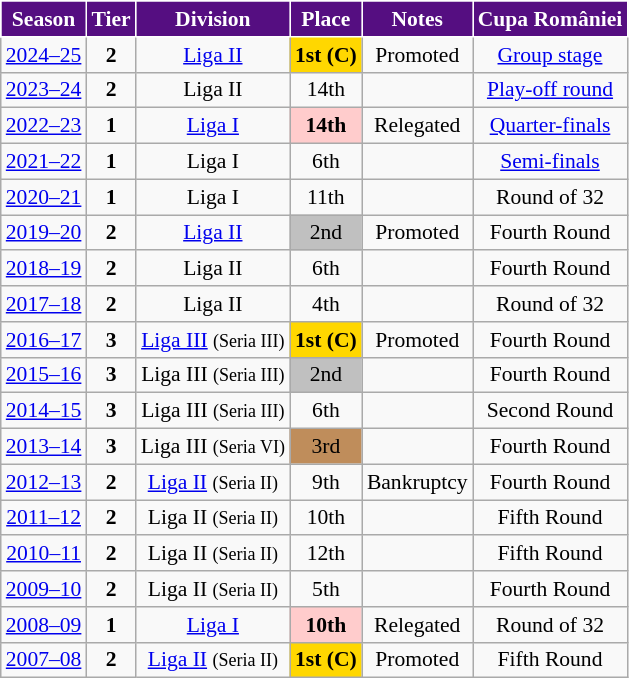<table class="wikitable" style="text-align:center; font-size:90%">
<tr>
<th style="background:#550E81;color:#ffffff;border:1px solid #ffffff;">Season</th>
<th style="background:#550E81;color:#ffffff;border:1px solid #ffffff;">Tier</th>
<th style="background:#550E81;color:#ffffff;border:1px solid #ffffff;">Division</th>
<th style="background:#550E81;color:#ffffff;border:1px solid #ffffff;">Place</th>
<th style="background:#550E81;color:#ffffff;border:1px solid #ffffff;">Notes</th>
<th style="background:#550E81;color:#ffffff;border:1px solid #ffffff;">Cupa României</th>
</tr>
<tr>
<td><a href='#'>2024–25</a></td>
<td><strong>2</strong></td>
<td><a href='#'>Liga II</a></td>
<td align=center bgcolor=gold><strong>1st (C)</strong></td>
<td>Promoted</td>
<td><a href='#'>Group stage</a></td>
</tr>
<tr>
<td><a href='#'>2023–24</a></td>
<td><strong>2</strong></td>
<td>Liga II</td>
<td>14th</td>
<td></td>
<td><a href='#'>Play-off round</a></td>
</tr>
<tr>
<td><a href='#'>2022–23</a></td>
<td><strong>1</strong></td>
<td><a href='#'>Liga I</a></td>
<td align=center bgcolor=#FFCCCC><strong>14th</strong></td>
<td>Relegated</td>
<td><a href='#'>Quarter-finals</a></td>
</tr>
<tr>
<td><a href='#'>2021–22</a></td>
<td><strong>1</strong></td>
<td>Liga I</td>
<td>6th</td>
<td></td>
<td><a href='#'>Semi-finals</a></td>
</tr>
<tr>
<td><a href='#'>2020–21</a></td>
<td><strong>1</strong></td>
<td>Liga I</td>
<td>11th</td>
<td></td>
<td>Round of 32</td>
</tr>
<tr>
<td><a href='#'>2019–20</a></td>
<td><strong>2</strong></td>
<td><a href='#'>Liga II</a></td>
<td align=center bgcolor=silver>2nd</td>
<td>Promoted</td>
<td>Fourth Round</td>
</tr>
<tr>
<td><a href='#'>2018–19</a></td>
<td><strong>2</strong></td>
<td>Liga II</td>
<td>6th</td>
<td></td>
<td>Fourth Round</td>
</tr>
<tr>
<td><a href='#'>2017–18</a></td>
<td><strong>2</strong></td>
<td>Liga II</td>
<td>4th</td>
<td></td>
<td>Round of 32</td>
</tr>
<tr>
<td><a href='#'>2016–17</a></td>
<td><strong>3</strong></td>
<td><a href='#'>Liga III</a> <small>(Seria III)</small></td>
<td align=center bgcolor=gold><strong>1st (C)</strong></td>
<td>Promoted</td>
<td>Fourth Round</td>
</tr>
<tr>
<td><a href='#'>2015–16</a></td>
<td><strong>3</strong></td>
<td>Liga III <small>(Seria III)</small></td>
<td align=center bgcolor=silver>2nd</td>
<td></td>
<td>Fourth Round</td>
</tr>
<tr>
<td><a href='#'>2014–15</a></td>
<td><strong>3</strong></td>
<td>Liga III <small>(Seria III)</small></td>
<td>6th</td>
<td></td>
<td>Second Round</td>
</tr>
<tr>
<td><a href='#'>2013–14</a></td>
<td><strong>3</strong></td>
<td>Liga III <small>(Seria VI)</small></td>
<td align=center bgcolor=#BF8D5B>3rd</td>
<td></td>
<td>Fourth Round</td>
</tr>
<tr>
<td><a href='#'>2012–13</a></td>
<td><strong>2</strong></td>
<td><a href='#'>Liga II</a> <small>(Seria II)</small></td>
<td>9th</td>
<td>Bankruptcy</td>
<td>Fourth Round</td>
</tr>
<tr>
<td><a href='#'>2011–12</a></td>
<td><strong>2</strong></td>
<td>Liga II <small>(Seria II)</small></td>
<td>10th</td>
<td></td>
<td>Fifth Round</td>
</tr>
<tr>
<td><a href='#'>2010–11</a></td>
<td><strong>2</strong></td>
<td>Liga II <small>(Seria II)</small></td>
<td>12th</td>
<td></td>
<td>Fifth Round</td>
</tr>
<tr>
<td><a href='#'>2009–10</a></td>
<td><strong>2</strong></td>
<td>Liga II <small>(Seria II)</small></td>
<td>5th</td>
<td></td>
<td>Fourth Round</td>
</tr>
<tr>
<td><a href='#'>2008–09</a></td>
<td><strong>1</strong></td>
<td><a href='#'>Liga I</a></td>
<td align=center bgcolor=#FFCCCC><strong>10th</strong></td>
<td>Relegated</td>
<td>Round of 32</td>
</tr>
<tr>
<td><a href='#'>2007–08</a></td>
<td><strong>2</strong></td>
<td><a href='#'>Liga II</a> <small>(Seria II)</small></td>
<td align=center bgcolor=gold><strong>1st (C)</strong></td>
<td>Promoted</td>
<td>Fifth Round</td>
</tr>
</table>
